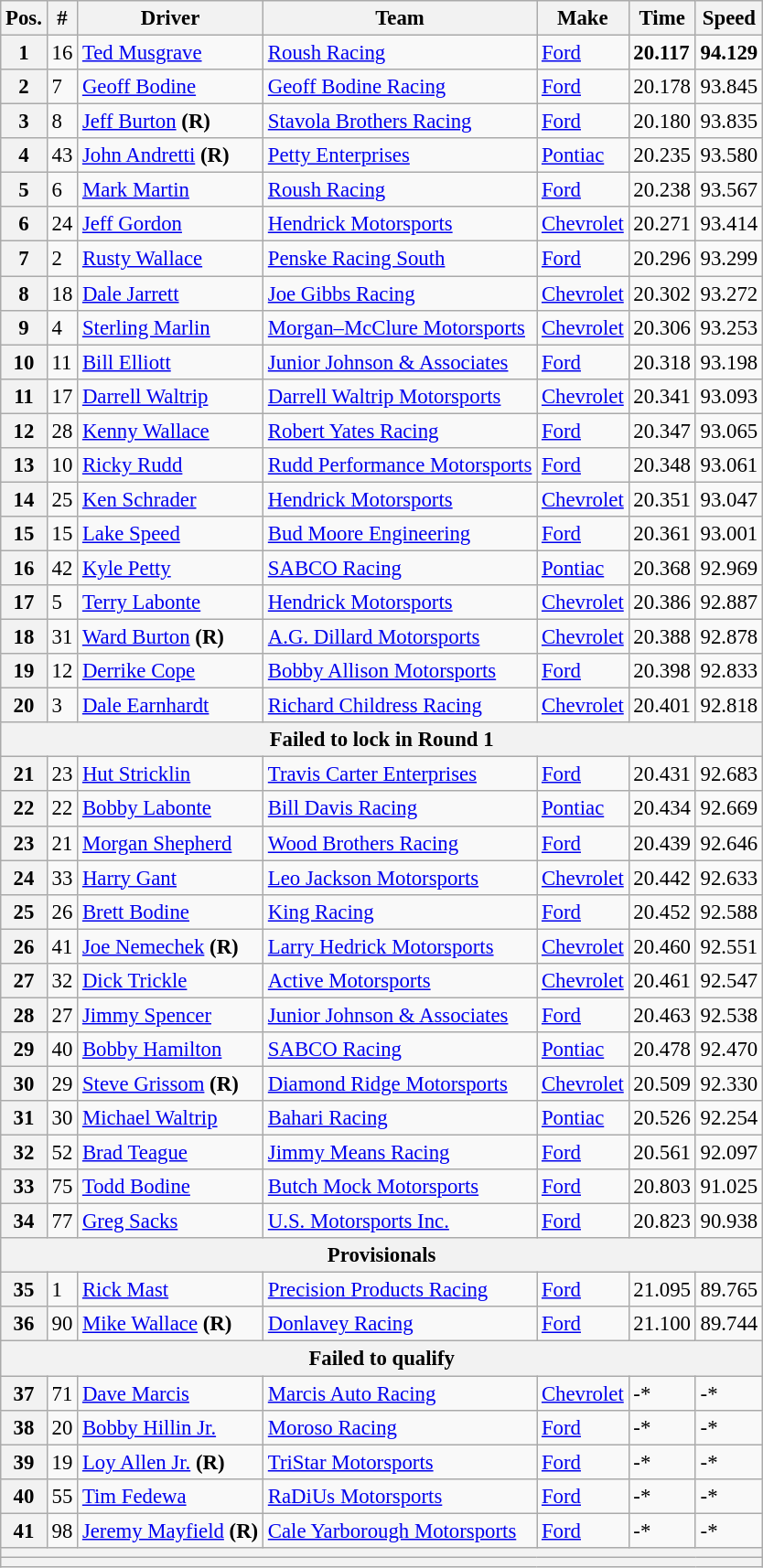<table class="wikitable" style="font-size:95%">
<tr>
<th>Pos.</th>
<th>#</th>
<th>Driver</th>
<th>Team</th>
<th>Make</th>
<th>Time</th>
<th>Speed</th>
</tr>
<tr>
<th>1</th>
<td>16</td>
<td><a href='#'>Ted Musgrave</a></td>
<td><a href='#'>Roush Racing</a></td>
<td><a href='#'>Ford</a></td>
<td><strong>20.117</strong></td>
<td><strong>94.129</strong></td>
</tr>
<tr>
<th>2</th>
<td>7</td>
<td><a href='#'>Geoff Bodine</a></td>
<td><a href='#'>Geoff Bodine Racing</a></td>
<td><a href='#'>Ford</a></td>
<td>20.178</td>
<td>93.845</td>
</tr>
<tr>
<th>3</th>
<td>8</td>
<td><a href='#'>Jeff Burton</a> <strong>(R)</strong></td>
<td><a href='#'>Stavola Brothers Racing</a></td>
<td><a href='#'>Ford</a></td>
<td>20.180</td>
<td>93.835</td>
</tr>
<tr>
<th>4</th>
<td>43</td>
<td><a href='#'>John Andretti</a> <strong>(R)</strong></td>
<td><a href='#'>Petty Enterprises</a></td>
<td><a href='#'>Pontiac</a></td>
<td>20.235</td>
<td>93.580</td>
</tr>
<tr>
<th>5</th>
<td>6</td>
<td><a href='#'>Mark Martin</a></td>
<td><a href='#'>Roush Racing</a></td>
<td><a href='#'>Ford</a></td>
<td>20.238</td>
<td>93.567</td>
</tr>
<tr>
<th>6</th>
<td>24</td>
<td><a href='#'>Jeff Gordon</a></td>
<td><a href='#'>Hendrick Motorsports</a></td>
<td><a href='#'>Chevrolet</a></td>
<td>20.271</td>
<td>93.414</td>
</tr>
<tr>
<th>7</th>
<td>2</td>
<td><a href='#'>Rusty Wallace</a></td>
<td><a href='#'>Penske Racing South</a></td>
<td><a href='#'>Ford</a></td>
<td>20.296</td>
<td>93.299</td>
</tr>
<tr>
<th>8</th>
<td>18</td>
<td><a href='#'>Dale Jarrett</a></td>
<td><a href='#'>Joe Gibbs Racing</a></td>
<td><a href='#'>Chevrolet</a></td>
<td>20.302</td>
<td>93.272</td>
</tr>
<tr>
<th>9</th>
<td>4</td>
<td><a href='#'>Sterling Marlin</a></td>
<td><a href='#'>Morgan–McClure Motorsports</a></td>
<td><a href='#'>Chevrolet</a></td>
<td>20.306</td>
<td>93.253</td>
</tr>
<tr>
<th>10</th>
<td>11</td>
<td><a href='#'>Bill Elliott</a></td>
<td><a href='#'>Junior Johnson & Associates</a></td>
<td><a href='#'>Ford</a></td>
<td>20.318</td>
<td>93.198</td>
</tr>
<tr>
<th>11</th>
<td>17</td>
<td><a href='#'>Darrell Waltrip</a></td>
<td><a href='#'>Darrell Waltrip Motorsports</a></td>
<td><a href='#'>Chevrolet</a></td>
<td>20.341</td>
<td>93.093</td>
</tr>
<tr>
<th>12</th>
<td>28</td>
<td><a href='#'>Kenny Wallace</a></td>
<td><a href='#'>Robert Yates Racing</a></td>
<td><a href='#'>Ford</a></td>
<td>20.347</td>
<td>93.065</td>
</tr>
<tr>
<th>13</th>
<td>10</td>
<td><a href='#'>Ricky Rudd</a></td>
<td><a href='#'>Rudd Performance Motorsports</a></td>
<td><a href='#'>Ford</a></td>
<td>20.348</td>
<td>93.061</td>
</tr>
<tr>
<th>14</th>
<td>25</td>
<td><a href='#'>Ken Schrader</a></td>
<td><a href='#'>Hendrick Motorsports</a></td>
<td><a href='#'>Chevrolet</a></td>
<td>20.351</td>
<td>93.047</td>
</tr>
<tr>
<th>15</th>
<td>15</td>
<td><a href='#'>Lake Speed</a></td>
<td><a href='#'>Bud Moore Engineering</a></td>
<td><a href='#'>Ford</a></td>
<td>20.361</td>
<td>93.001</td>
</tr>
<tr>
<th>16</th>
<td>42</td>
<td><a href='#'>Kyle Petty</a></td>
<td><a href='#'>SABCO Racing</a></td>
<td><a href='#'>Pontiac</a></td>
<td>20.368</td>
<td>92.969</td>
</tr>
<tr>
<th>17</th>
<td>5</td>
<td><a href='#'>Terry Labonte</a></td>
<td><a href='#'>Hendrick Motorsports</a></td>
<td><a href='#'>Chevrolet</a></td>
<td>20.386</td>
<td>92.887</td>
</tr>
<tr>
<th>18</th>
<td>31</td>
<td><a href='#'>Ward Burton</a> <strong>(R)</strong></td>
<td><a href='#'>A.G. Dillard Motorsports</a></td>
<td><a href='#'>Chevrolet</a></td>
<td>20.388</td>
<td>92.878</td>
</tr>
<tr>
<th>19</th>
<td>12</td>
<td><a href='#'>Derrike Cope</a></td>
<td><a href='#'>Bobby Allison Motorsports</a></td>
<td><a href='#'>Ford</a></td>
<td>20.398</td>
<td>92.833</td>
</tr>
<tr>
<th>20</th>
<td>3</td>
<td><a href='#'>Dale Earnhardt</a></td>
<td><a href='#'>Richard Childress Racing</a></td>
<td><a href='#'>Chevrolet</a></td>
<td>20.401</td>
<td>92.818</td>
</tr>
<tr>
<th colspan="7">Failed to lock in Round 1</th>
</tr>
<tr>
<th>21</th>
<td>23</td>
<td><a href='#'>Hut Stricklin</a></td>
<td><a href='#'>Travis Carter Enterprises</a></td>
<td><a href='#'>Ford</a></td>
<td>20.431</td>
<td>92.683</td>
</tr>
<tr>
<th>22</th>
<td>22</td>
<td><a href='#'>Bobby Labonte</a></td>
<td><a href='#'>Bill Davis Racing</a></td>
<td><a href='#'>Pontiac</a></td>
<td>20.434</td>
<td>92.669</td>
</tr>
<tr>
<th>23</th>
<td>21</td>
<td><a href='#'>Morgan Shepherd</a></td>
<td><a href='#'>Wood Brothers Racing</a></td>
<td><a href='#'>Ford</a></td>
<td>20.439</td>
<td>92.646</td>
</tr>
<tr>
<th>24</th>
<td>33</td>
<td><a href='#'>Harry Gant</a></td>
<td><a href='#'>Leo Jackson Motorsports</a></td>
<td><a href='#'>Chevrolet</a></td>
<td>20.442</td>
<td>92.633</td>
</tr>
<tr>
<th>25</th>
<td>26</td>
<td><a href='#'>Brett Bodine</a></td>
<td><a href='#'>King Racing</a></td>
<td><a href='#'>Ford</a></td>
<td>20.452</td>
<td>92.588</td>
</tr>
<tr>
<th>26</th>
<td>41</td>
<td><a href='#'>Joe Nemechek</a> <strong>(R)</strong></td>
<td><a href='#'>Larry Hedrick Motorsports</a></td>
<td><a href='#'>Chevrolet</a></td>
<td>20.460</td>
<td>92.551</td>
</tr>
<tr>
<th>27</th>
<td>32</td>
<td><a href='#'>Dick Trickle</a></td>
<td><a href='#'>Active Motorsports</a></td>
<td><a href='#'>Chevrolet</a></td>
<td>20.461</td>
<td>92.547</td>
</tr>
<tr>
<th>28</th>
<td>27</td>
<td><a href='#'>Jimmy Spencer</a></td>
<td><a href='#'>Junior Johnson & Associates</a></td>
<td><a href='#'>Ford</a></td>
<td>20.463</td>
<td>92.538</td>
</tr>
<tr>
<th>29</th>
<td>40</td>
<td><a href='#'>Bobby Hamilton</a></td>
<td><a href='#'>SABCO Racing</a></td>
<td><a href='#'>Pontiac</a></td>
<td>20.478</td>
<td>92.470</td>
</tr>
<tr>
<th>30</th>
<td>29</td>
<td><a href='#'>Steve Grissom</a> <strong>(R)</strong></td>
<td><a href='#'>Diamond Ridge Motorsports</a></td>
<td><a href='#'>Chevrolet</a></td>
<td>20.509</td>
<td>92.330</td>
</tr>
<tr>
<th>31</th>
<td>30</td>
<td><a href='#'>Michael Waltrip</a></td>
<td><a href='#'>Bahari Racing</a></td>
<td><a href='#'>Pontiac</a></td>
<td>20.526</td>
<td>92.254</td>
</tr>
<tr>
<th>32</th>
<td>52</td>
<td><a href='#'>Brad Teague</a></td>
<td><a href='#'>Jimmy Means Racing</a></td>
<td><a href='#'>Ford</a></td>
<td>20.561</td>
<td>92.097</td>
</tr>
<tr>
<th>33</th>
<td>75</td>
<td><a href='#'>Todd Bodine</a></td>
<td><a href='#'>Butch Mock Motorsports</a></td>
<td><a href='#'>Ford</a></td>
<td>20.803</td>
<td>91.025</td>
</tr>
<tr>
<th>34</th>
<td>77</td>
<td><a href='#'>Greg Sacks</a></td>
<td><a href='#'>U.S. Motorsports Inc.</a></td>
<td><a href='#'>Ford</a></td>
<td>20.823</td>
<td>90.938</td>
</tr>
<tr>
<th colspan="7">Provisionals</th>
</tr>
<tr>
<th>35</th>
<td>1</td>
<td><a href='#'>Rick Mast</a></td>
<td><a href='#'>Precision Products Racing</a></td>
<td><a href='#'>Ford</a></td>
<td>21.095</td>
<td>89.765</td>
</tr>
<tr>
<th>36</th>
<td>90</td>
<td><a href='#'>Mike Wallace</a> <strong>(R)</strong></td>
<td><a href='#'>Donlavey Racing</a></td>
<td><a href='#'>Ford</a></td>
<td>21.100</td>
<td>89.744</td>
</tr>
<tr>
<th colspan="7">Failed to qualify</th>
</tr>
<tr>
<th>37</th>
<td>71</td>
<td><a href='#'>Dave Marcis</a></td>
<td><a href='#'>Marcis Auto Racing</a></td>
<td><a href='#'>Chevrolet</a></td>
<td>-*</td>
<td>-*</td>
</tr>
<tr>
<th>38</th>
<td>20</td>
<td><a href='#'>Bobby Hillin Jr.</a></td>
<td><a href='#'>Moroso Racing</a></td>
<td><a href='#'>Ford</a></td>
<td>-*</td>
<td>-*</td>
</tr>
<tr>
<th>39</th>
<td>19</td>
<td><a href='#'>Loy Allen Jr.</a> <strong>(R)</strong></td>
<td><a href='#'>TriStar Motorsports</a></td>
<td><a href='#'>Ford</a></td>
<td>-*</td>
<td>-*</td>
</tr>
<tr>
<th>40</th>
<td>55</td>
<td><a href='#'>Tim Fedewa</a></td>
<td><a href='#'>RaDiUs Motorsports</a></td>
<td><a href='#'>Ford</a></td>
<td>-*</td>
<td>-*</td>
</tr>
<tr>
<th>41</th>
<td>98</td>
<td><a href='#'>Jeremy Mayfield</a> <strong>(R)</strong></td>
<td><a href='#'>Cale Yarborough Motorsports</a></td>
<td><a href='#'>Ford</a></td>
<td>-*</td>
<td>-*</td>
</tr>
<tr>
<th colspan="7"></th>
</tr>
<tr>
<th colspan="7"></th>
</tr>
</table>
